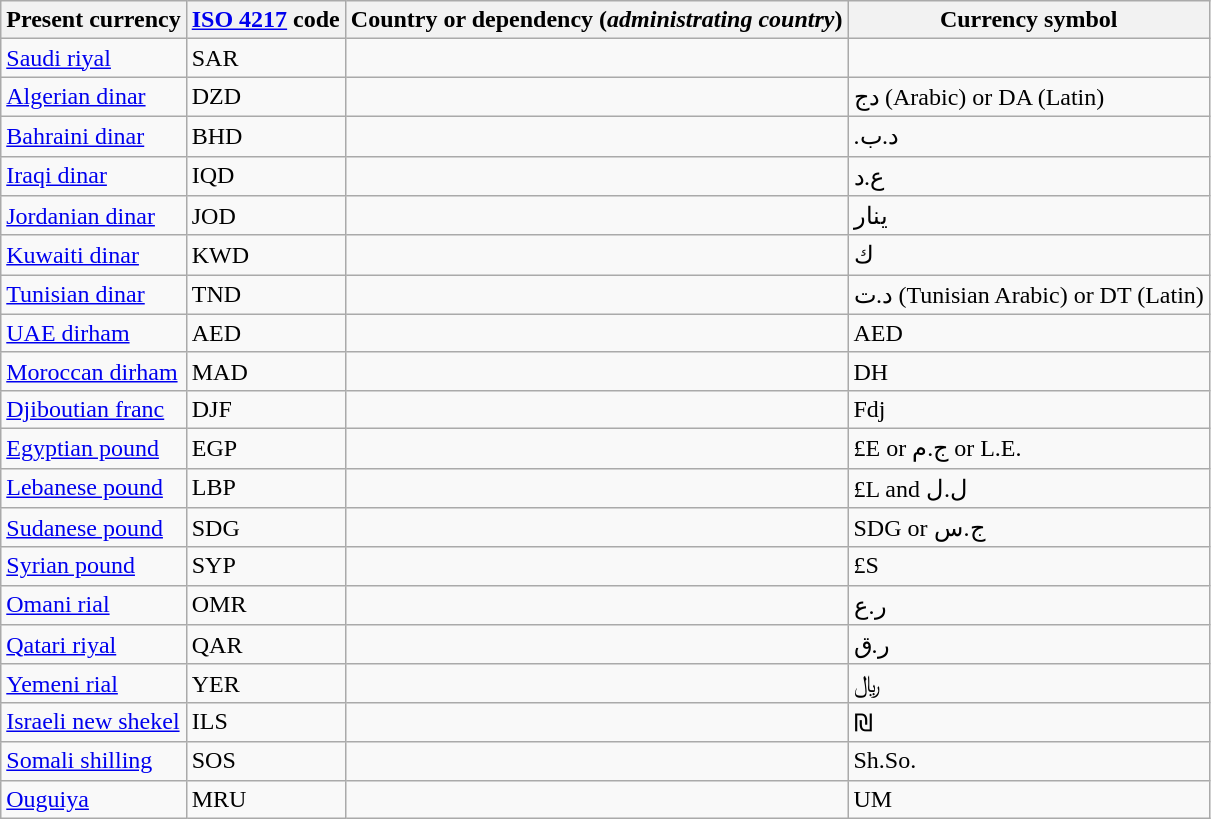<table class="wikitable sortable">
<tr>
<th>Present currency</th>
<th><a href='#'>ISO 4217</a> code</th>
<th>Country or dependency (<em>administrating country</em>)</th>
<th class="unsortable">Currency symbol</th>
</tr>
<tr>
<td><a href='#'>Saudi riyal</a></td>
<td>SAR</td>
<td></td>
<td></td>
</tr>
<tr>
<td><a href='#'>Algerian dinar</a></td>
<td>DZD</td>
<td></td>
<td>دج (Arabic) or DA (Latin)</td>
</tr>
<tr>
<td><a href='#'>Bahraini dinar</a></td>
<td>BHD</td>
<td></td>
<td>.د.ب</td>
</tr>
<tr>
<td><a href='#'>Iraqi dinar</a></td>
<td>IQD</td>
<td></td>
<td>ع.د</td>
</tr>
<tr>
<td><a href='#'>Jordanian dinar</a></td>
<td>JOD</td>
<td></td>
<td>ينار</td>
</tr>
<tr>
<td><a href='#'>Kuwaiti dinar</a></td>
<td>KWD</td>
<td></td>
<td>ك</td>
</tr>
<tr>
<td><a href='#'>Tunisian dinar</a></td>
<td>TND</td>
<td></td>
<td>د.ت (Tunisian Arabic) or DT (Latin)</td>
</tr>
<tr>
<td><a href='#'>UAE dirham</a></td>
<td>AED</td>
<td></td>
<td>AED</td>
</tr>
<tr>
<td><a href='#'>Moroccan dirham</a></td>
<td>MAD</td>
<td></td>
<td>DH</td>
</tr>
<tr>
<td><a href='#'>Djiboutian franc</a></td>
<td>DJF</td>
<td></td>
<td>Fdj</td>
</tr>
<tr>
<td><a href='#'>Egyptian pound</a></td>
<td>EGP</td>
<td></td>
<td>£E or ج.م or L.E.</td>
</tr>
<tr>
<td><a href='#'>Lebanese pound</a></td>
<td>LBP</td>
<td></td>
<td>£L and ل.ل</td>
</tr>
<tr>
<td><a href='#'>Sudanese pound</a></td>
<td>SDG</td>
<td></td>
<td>SDG or ج.س</td>
</tr>
<tr>
<td><a href='#'>Syrian pound</a></td>
<td>SYP</td>
<td></td>
<td>£S</td>
</tr>
<tr>
<td><a href='#'>Omani rial</a></td>
<td>OMR</td>
<td></td>
<td>ر.ع</td>
</tr>
<tr>
<td><a href='#'>Qatari riyal</a></td>
<td>QAR</td>
<td></td>
<td>ر.ق</td>
</tr>
<tr>
<td><a href='#'>Yemeni rial</a></td>
<td>YER</td>
<td></td>
<td>﷼</td>
</tr>
<tr>
<td><a href='#'>Israeli new shekel</a></td>
<td>ILS</td>
<td></td>
<td>₪</td>
</tr>
<tr>
<td><a href='#'>Somali shilling</a></td>
<td>SOS</td>
<td></td>
<td>Sh.So.</td>
</tr>
<tr>
<td><a href='#'>Ouguiya</a></td>
<td>MRU</td>
<td></td>
<td>UM</td>
</tr>
</table>
